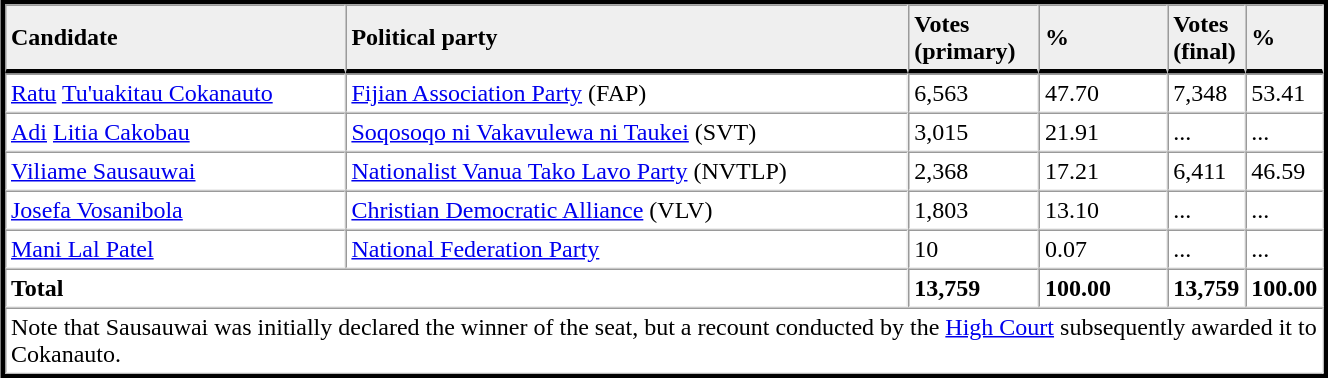<table table width="70%" border="1" align="center" cellpadding=3 cellspacing=0 style="margin:5px; border:3px solid;">
<tr>
<td td width="27%" style="border-bottom:3px solid; background:#efefef;"><strong>Candidate</strong></td>
<td td width="45%" style="border-bottom:3px solid; background:#efefef;"><strong>Political party</strong></td>
<td td width="10%" style="border-bottom:3px solid; background:#efefef;"><strong>Votes<br>(primary)</strong></td>
<td td width="10%" style="border-bottom:3px solid; background:#efefef;"><strong>%</strong></td>
<td td width="4%" style="border-bottom:3px solid; background:#efefef;"><strong>Votes<br>(final)</strong></td>
<td td width="4%" style="border-bottom:3px solid; background:#efefef;"><strong>%</strong></td>
</tr>
<tr>
<td><a href='#'>Ratu</a> <a href='#'>Tu'uakitau Cokanauto</a></td>
<td><a href='#'>Fijian Association Party</a> (FAP)</td>
<td>6,563</td>
<td>47.70</td>
<td>7,348</td>
<td>53.41</td>
</tr>
<tr>
<td><a href='#'>Adi</a> <a href='#'>Litia Cakobau</a></td>
<td><a href='#'>Soqosoqo ni Vakavulewa ni Taukei</a> (SVT)</td>
<td>3,015</td>
<td>21.91</td>
<td>...</td>
<td>...</td>
</tr>
<tr>
<td><a href='#'>Viliame Sausauwai</a></td>
<td><a href='#'>Nationalist Vanua Tako Lavo Party</a> (NVTLP)</td>
<td>2,368</td>
<td>17.21</td>
<td>6,411</td>
<td>46.59</td>
</tr>
<tr>
<td><a href='#'>Josefa Vosanibola</a></td>
<td><a href='#'>Christian Democratic Alliance</a> (VLV)</td>
<td>1,803</td>
<td>13.10</td>
<td>...</td>
<td>...</td>
</tr>
<tr>
<td><a href='#'>Mani Lal Patel</a></td>
<td><a href='#'>National Federation Party</a></td>
<td>10</td>
<td>0.07</td>
<td>...</td>
<td>...</td>
</tr>
<tr>
<td colspan=2><strong>Total</strong></td>
<td><strong>13,759</strong></td>
<td><strong>100.00</strong></td>
<td><strong>13,759</strong></td>
<td><strong>100.00</strong></td>
</tr>
<tr>
<td colspan=6>Note that Sausauwai was initially declared the winner of the seat, but a recount conducted by the <a href='#'>High Court</a> subsequently awarded it to Cokanauto.</td>
</tr>
<tr>
</tr>
</table>
